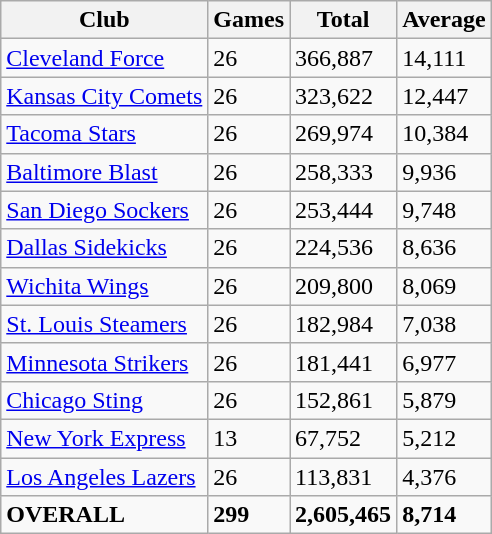<table class="wikitable" style="font-size:100%; "text-align: center">
<tr>
<th>Club</th>
<th>Games</th>
<th>Total</th>
<th>Average</th>
</tr>
<tr>
<td><a href='#'>Cleveland Force</a></td>
<td>26</td>
<td>366,887</td>
<td>14,111</td>
</tr>
<tr>
<td><a href='#'>Kansas City Comets</a></td>
<td>26</td>
<td>323,622</td>
<td>12,447</td>
</tr>
<tr>
<td><a href='#'>Tacoma Stars</a></td>
<td>26</td>
<td>269,974</td>
<td>10,384</td>
</tr>
<tr>
<td><a href='#'>Baltimore Blast</a></td>
<td>26</td>
<td>258,333</td>
<td>9,936</td>
</tr>
<tr>
<td><a href='#'>San Diego Sockers</a></td>
<td>26</td>
<td>253,444</td>
<td>9,748</td>
</tr>
<tr>
<td><a href='#'>Dallas Sidekicks</a></td>
<td>26</td>
<td>224,536</td>
<td>8,636</td>
</tr>
<tr>
<td><a href='#'>Wichita Wings</a></td>
<td>26</td>
<td>209,800</td>
<td>8,069</td>
</tr>
<tr>
<td><a href='#'>St. Louis Steamers</a></td>
<td>26</td>
<td>182,984</td>
<td>7,038</td>
</tr>
<tr>
<td><a href='#'>Minnesota Strikers</a></td>
<td>26</td>
<td>181,441</td>
<td>6,977</td>
</tr>
<tr>
<td><a href='#'>Chicago Sting</a></td>
<td>26</td>
<td>152,861</td>
<td>5,879</td>
</tr>
<tr>
<td><a href='#'>New York Express</a></td>
<td>13</td>
<td>67,752</td>
<td>5,212</td>
</tr>
<tr>
<td><a href='#'>Los Angeles Lazers</a></td>
<td>26</td>
<td>113,831</td>
<td>4,376</td>
</tr>
<tr>
<td><strong>OVERALL</strong></td>
<td><strong>299</strong></td>
<td><strong>2,605,465</strong></td>
<td><strong>8,714</strong></td>
</tr>
</table>
